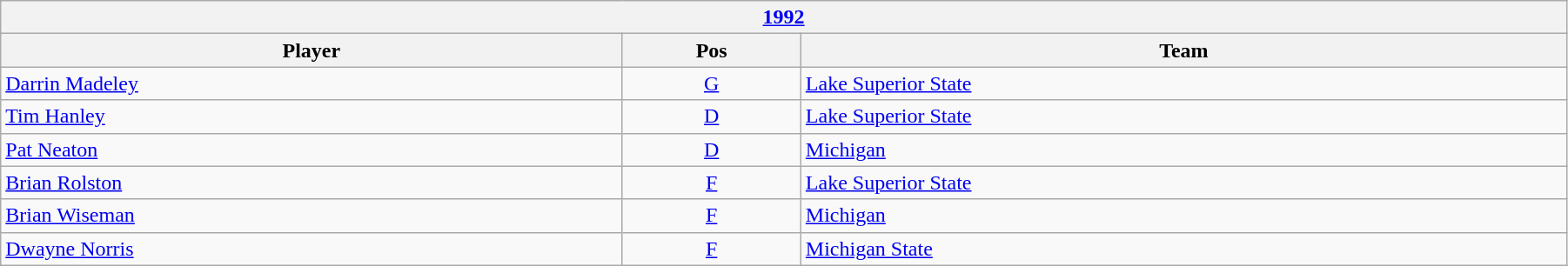<table class="wikitable" width=95%>
<tr>
<th colspan=3><a href='#'>1992</a></th>
</tr>
<tr>
<th>Player</th>
<th>Pos</th>
<th>Team</th>
</tr>
<tr>
<td><a href='#'>Darrin Madeley</a></td>
<td style="text-align:center;"><a href='#'>G</a></td>
<td><a href='#'>Lake Superior State</a></td>
</tr>
<tr>
<td><a href='#'>Tim Hanley</a></td>
<td style="text-align:center;"><a href='#'>D</a></td>
<td><a href='#'>Lake Superior State</a></td>
</tr>
<tr>
<td><a href='#'>Pat Neaton</a></td>
<td style="text-align:center;"><a href='#'>D</a></td>
<td><a href='#'>Michigan</a></td>
</tr>
<tr>
<td><a href='#'>Brian Rolston</a></td>
<td style="text-align:center;"><a href='#'>F</a></td>
<td><a href='#'>Lake Superior State</a></td>
</tr>
<tr>
<td><a href='#'>Brian Wiseman</a></td>
<td style="text-align:center;"><a href='#'>F</a></td>
<td><a href='#'>Michigan</a></td>
</tr>
<tr>
<td><a href='#'>Dwayne Norris</a></td>
<td style="text-align:center;"><a href='#'>F</a></td>
<td><a href='#'>Michigan State</a></td>
</tr>
</table>
